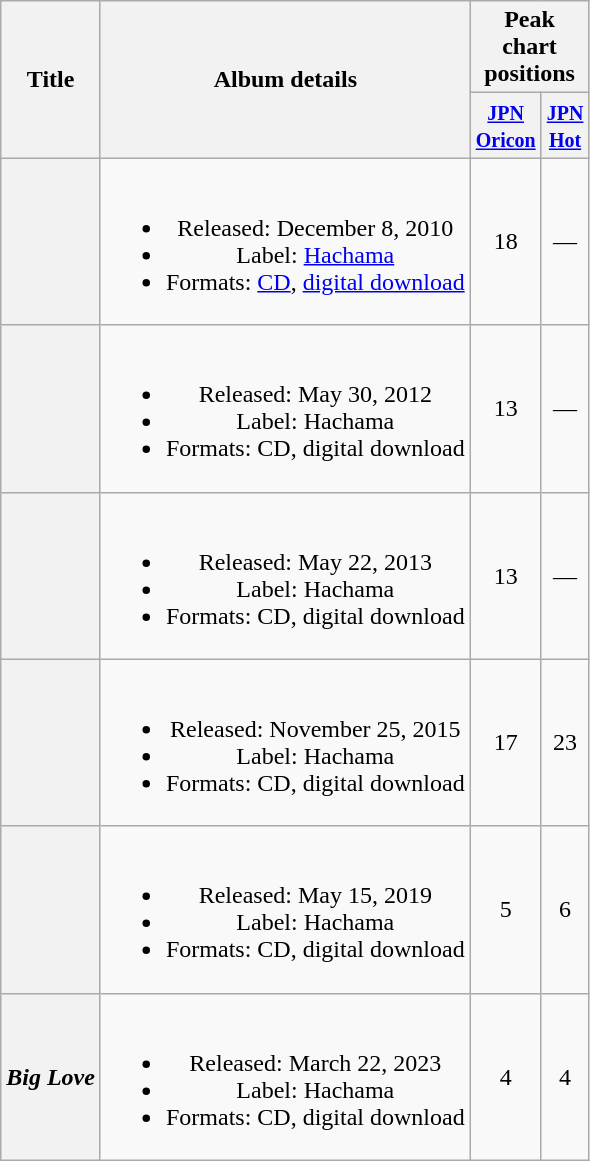<table class="wikitable plainrowheaders" style="text-align:center;">
<tr>
<th scope="col" rowspan="2">Title</th>
<th scope="col" rowspan="2">Album details</th>
<th scope="col" colspan="2">Peak <br> chart <br> positions</th>
</tr>
<tr>
<th scope="col"><small><a href='#'>JPN<br>Oricon</a></small><br></th>
<th scope="col"><small><a href='#'>JPN<br>Hot</a></small><br></th>
</tr>
<tr>
<th scope="row"><em></em></th>
<td><br><ul><li>Released: December 8, 2010</li><li>Label: <a href='#'>Hachama</a></li><li>Formats: <a href='#'>CD</a>, <a href='#'>digital download</a></li></ul></td>
<td>18</td>
<td>—</td>
</tr>
<tr>
<th scope="row"><em></em></th>
<td><br><ul><li>Released: May 30, 2012</li><li>Label: Hachama</li><li>Formats: CD, digital download</li></ul></td>
<td>13</td>
<td>—</td>
</tr>
<tr>
<th scope="row"><em></em></th>
<td><br><ul><li>Released: May 22, 2013</li><li>Label: Hachama</li><li>Formats: CD, digital download</li></ul></td>
<td>13</td>
<td>—</td>
</tr>
<tr>
<th scope="row"><em></em></th>
<td><br><ul><li>Released: November 25, 2015</li><li>Label: Hachama</li><li>Formats: CD, digital download</li></ul></td>
<td>17</td>
<td>23</td>
</tr>
<tr>
<th scope="row"><em></em></th>
<td><br><ul><li>Released: May 15, 2019</li><li>Label: Hachama</li><li>Formats: CD, digital download</li></ul></td>
<td>5</td>
<td>6</td>
</tr>
<tr>
<th scope="row"><em>Big Love</em></th>
<td><br><ul><li>Released: March 22, 2023</li><li>Label: Hachama</li><li>Formats: CD, digital download</li></ul></td>
<td>4</td>
<td>4</td>
</tr>
</table>
